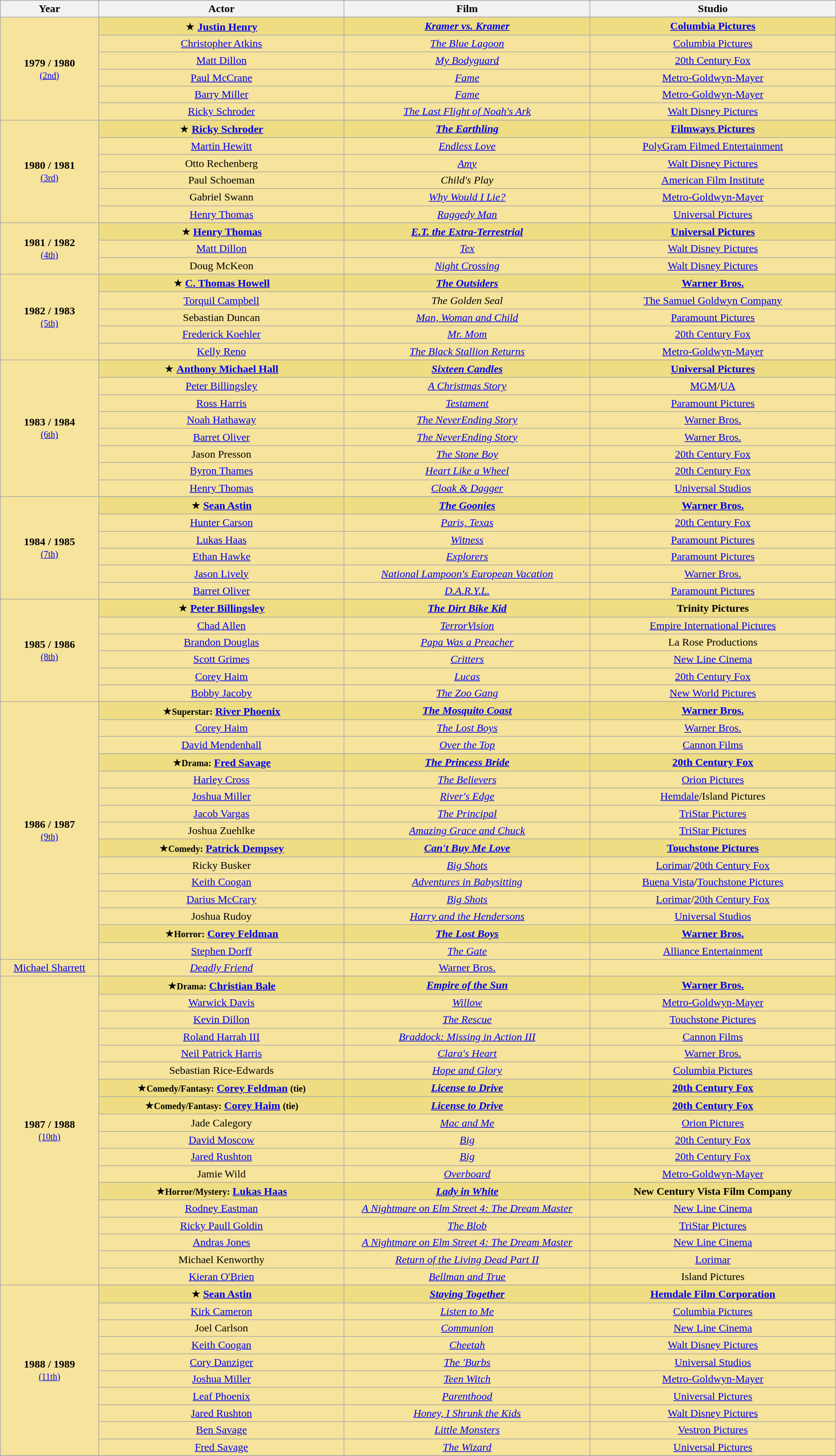<table class="wikitable" rowspan=2 style="text-align: center; background: #f6e39c">
<tr bgcolor="#f6e39c">
<th width="8%">Year</th>
<th width="20%">Actor</th>
<th width="20%">Film</th>
<th width="20%">Studio</th>
</tr>
<tr>
<td rowspan=7 style="text-align:center"><strong>1979 / 1980</strong><br><small><a href='#'>(2nd)</a></small></td>
</tr>
<tr style="background:#EEDD82">
<td>★ <strong><a href='#'>Justin Henry</a></strong></td>
<td><strong><em><a href='#'>Kramer vs. Kramer</a></em></strong></td>
<td><strong><a href='#'>Columbia Pictures</a></strong></td>
</tr>
<tr>
<td><a href='#'>Christopher Atkins</a></td>
<td><em><a href='#'>The Blue Lagoon</a></em></td>
<td><a href='#'>Columbia Pictures</a></td>
</tr>
<tr>
<td><a href='#'>Matt Dillon</a></td>
<td><em><a href='#'>My Bodyguard</a></em></td>
<td><a href='#'>20th Century Fox</a></td>
</tr>
<tr>
<td><a href='#'>Paul McCrane</a></td>
<td><em><a href='#'>Fame</a></em></td>
<td><a href='#'>Metro-Goldwyn-Mayer</a></td>
</tr>
<tr>
<td><a href='#'>Barry Miller</a></td>
<td><em><a href='#'>Fame</a></em></td>
<td><a href='#'>Metro-Goldwyn-Mayer</a></td>
</tr>
<tr>
<td><a href='#'>Ricky Schroder</a></td>
<td><em><a href='#'>The Last Flight of Noah's Ark</a></em></td>
<td><a href='#'>Walt Disney Pictures</a></td>
</tr>
<tr>
<td rowspan=7 style="text-align:center"><strong>1980 / 1981</strong><br><small><a href='#'>(3rd)</a></small></td>
</tr>
<tr style="background:#EEDD82">
<td>★ <strong><a href='#'>Ricky Schroder</a></strong></td>
<td><strong><em><a href='#'>The Earthling</a></em></strong></td>
<td><strong><a href='#'>Filmways Pictures</a></strong></td>
</tr>
<tr>
<td><a href='#'>Martin Hewitt</a></td>
<td><em><a href='#'>Endless Love</a></em></td>
<td><a href='#'>PolyGram Filmed Entertainment</a></td>
</tr>
<tr>
<td>Otto Rechenberg</td>
<td><em><a href='#'>Amy</a></em></td>
<td><a href='#'>Walt Disney Pictures</a></td>
</tr>
<tr>
<td>Paul Schoeman</td>
<td><em>Child's Play</em></td>
<td><a href='#'>American Film Institute</a></td>
</tr>
<tr>
<td>Gabriel Swann</td>
<td><em><a href='#'>Why Would I Lie?</a></em></td>
<td><a href='#'>Metro-Goldwyn-Mayer</a></td>
</tr>
<tr>
<td><a href='#'>Henry Thomas</a></td>
<td><em><a href='#'>Raggedy Man</a></em></td>
<td><a href='#'>Universal Pictures</a></td>
</tr>
<tr>
<td rowspan=4 style="text-align:center"><strong>1981 / 1982</strong><br><small><a href='#'>(4th)</a></small></td>
</tr>
<tr style="background:#EEDD82">
<td>★ <strong><a href='#'>Henry Thomas</a></strong></td>
<td><strong><em><a href='#'>E.T. the Extra-Terrestrial</a></em></strong></td>
<td><strong><a href='#'>Universal Pictures</a></strong></td>
</tr>
<tr>
<td><a href='#'>Matt Dillon</a></td>
<td><em><a href='#'>Tex</a></em></td>
<td><a href='#'>Walt Disney Pictures</a></td>
</tr>
<tr>
<td>Doug McKeon</td>
<td><em><a href='#'>Night Crossing</a></em></td>
<td><a href='#'>Walt Disney Pictures</a></td>
</tr>
<tr>
<td rowspan=6 style="text-align:center"><strong>1982 / 1983</strong><br><small><a href='#'>(5th)</a></small></td>
</tr>
<tr style="background:#EEDD82">
<td>★ <strong><a href='#'>C. Thomas Howell</a></strong></td>
<td><strong><em><a href='#'>The Outsiders</a></em></strong></td>
<td><strong><a href='#'>Warner Bros.</a></strong></td>
</tr>
<tr>
<td><a href='#'>Torquil Campbell</a></td>
<td><em>The Golden Seal</em></td>
<td><a href='#'>The Samuel Goldwyn Company</a></td>
</tr>
<tr>
<td>Sebastian Duncan</td>
<td><em><a href='#'>Man, Woman and Child</a></em></td>
<td><a href='#'>Paramount Pictures</a></td>
</tr>
<tr>
<td><a href='#'>Frederick Koehler</a></td>
<td><em><a href='#'>Mr. Mom</a></em></td>
<td><a href='#'>20th Century Fox</a></td>
</tr>
<tr>
<td><a href='#'>Kelly Reno</a></td>
<td><em><a href='#'>The Black Stallion Returns</a></em></td>
<td><a href='#'>Metro-Goldwyn-Mayer</a></td>
</tr>
<tr>
<td rowspan=9 style="text-align:center"><strong>1983 / 1984</strong><br><small><a href='#'>(6th)</a></small></td>
</tr>
<tr style="background:#EEDD82">
<td>★ <strong><a href='#'>Anthony Michael Hall</a></strong></td>
<td><strong><em><a href='#'>Sixteen Candles</a></em></strong></td>
<td><strong><a href='#'>Universal Pictures</a></strong></td>
</tr>
<tr>
<td><a href='#'>Peter Billingsley</a></td>
<td><em><a href='#'>A Christmas Story</a></em></td>
<td><a href='#'>MGM</a>/<a href='#'>UA</a></td>
</tr>
<tr>
<td><a href='#'>Ross Harris</a></td>
<td><em><a href='#'>Testament</a></em></td>
<td><a href='#'>Paramount Pictures</a></td>
</tr>
<tr>
<td><a href='#'>Noah Hathaway</a></td>
<td><em><a href='#'>The NeverEnding Story</a></em></td>
<td><a href='#'>Warner Bros.</a></td>
</tr>
<tr>
<td><a href='#'>Barret Oliver</a></td>
<td><em><a href='#'>The NeverEnding Story</a></em></td>
<td><a href='#'>Warner Bros.</a></td>
</tr>
<tr>
<td>Jason Presson</td>
<td><em><a href='#'>The Stone Boy</a></em></td>
<td><a href='#'>20th Century Fox</a></td>
</tr>
<tr>
<td><a href='#'>Byron Thames</a></td>
<td><em><a href='#'>Heart Like a Wheel</a></em></td>
<td><a href='#'>20th Century Fox</a></td>
</tr>
<tr>
<td><a href='#'>Henry Thomas</a></td>
<td><em><a href='#'>Cloak & Dagger</a></em></td>
<td><a href='#'>Universal Studios</a></td>
</tr>
<tr>
<td rowspan=7 style="text-align:center"><strong>1984 / 1985</strong><br><small><a href='#'>(7th)</a></small></td>
</tr>
<tr style="background:#EEDD82">
<td>★ <strong><a href='#'>Sean Astin</a></strong></td>
<td><strong><em><a href='#'>The Goonies</a></em></strong></td>
<td><strong><a href='#'>Warner Bros.</a></strong></td>
</tr>
<tr>
<td><a href='#'>Hunter Carson</a></td>
<td><em><a href='#'>Paris, Texas</a></em></td>
<td><a href='#'>20th Century Fox</a></td>
</tr>
<tr>
<td><a href='#'>Lukas Haas</a></td>
<td><em><a href='#'>Witness</a></em></td>
<td><a href='#'>Paramount Pictures</a></td>
</tr>
<tr>
<td><a href='#'>Ethan Hawke</a></td>
<td><em><a href='#'>Explorers</a></em></td>
<td><a href='#'>Paramount Pictures</a></td>
</tr>
<tr>
<td><a href='#'>Jason Lively</a></td>
<td><em><a href='#'>National Lampoon's European Vacation</a></em></td>
<td><a href='#'>Warner Bros.</a></td>
</tr>
<tr>
<td><a href='#'>Barret Oliver</a></td>
<td><em><a href='#'>D.A.R.Y.L.</a></em></td>
<td><a href='#'>Paramount Pictures</a></td>
</tr>
<tr>
<td rowspan=7 style="text-align:center"><strong>1985 / 1986</strong><br><small><a href='#'>(8th)</a></small></td>
</tr>
<tr style="background:#EEDD82">
<td>★ <strong><a href='#'>Peter Billingsley</a></strong></td>
<td><strong><em><a href='#'>The Dirt Bike Kid</a></em></strong></td>
<td><strong>Trinity Pictures</strong></td>
</tr>
<tr>
<td><a href='#'>Chad Allen</a></td>
<td><em><a href='#'>TerrorVision</a></em></td>
<td><a href='#'>Empire International Pictures</a></td>
</tr>
<tr>
<td><a href='#'>Brandon Douglas</a></td>
<td><em><a href='#'>Papa Was a Preacher</a></em></td>
<td>La Rose Productions</td>
</tr>
<tr>
<td><a href='#'>Scott Grimes</a></td>
<td><em><a href='#'>Critters</a></em></td>
<td><a href='#'>New Line Cinema</a></td>
</tr>
<tr>
<td><a href='#'>Corey Haim</a></td>
<td><em><a href='#'>Lucas</a></em></td>
<td><a href='#'>20th Century Fox</a></td>
</tr>
<tr>
<td><a href='#'>Bobby Jacoby</a></td>
<td><em><a href='#'>The Zoo Gang</a></em></td>
<td><a href='#'>New World Pictures</a></td>
</tr>
<tr>
<td rowspan=17 style="text-align:center"><strong>1986 / 1987</strong><br><small><a href='#'>(9th)</a></small></td>
</tr>
<tr style="background:#EEDD82">
<td>★<small><strong>Superstar:</strong></small> <strong><a href='#'>River Phoenix</a></strong></td>
<td><strong><em><a href='#'>The Mosquito Coast</a></em></strong></td>
<td><strong><a href='#'>Warner Bros.</a></strong></td>
</tr>
<tr>
<td><a href='#'>Corey Haim</a></td>
<td><em><a href='#'>The Lost Boys</a></em></td>
<td><a href='#'>Warner Bros.</a></td>
</tr>
<tr>
<td><a href='#'>David Mendenhall</a></td>
<td><em><a href='#'>Over the Top</a></em></td>
<td><a href='#'>Cannon Films</a></td>
</tr>
<tr>
</tr>
<tr style="background:#EEDD82">
<td>★<small><strong>Drama:</strong></small> <strong><a href='#'>Fred Savage</a></strong></td>
<td><strong><em><a href='#'>The Princess Bride</a></em></strong></td>
<td><strong><a href='#'>20th Century Fox</a></strong></td>
</tr>
<tr>
<td><a href='#'>Harley Cross</a></td>
<td><em><a href='#'>The Believers</a></em></td>
<td><a href='#'>Orion Pictures</a></td>
</tr>
<tr>
<td><a href='#'>Joshua Miller</a></td>
<td><em><a href='#'>River's Edge</a></em></td>
<td><a href='#'>Hemdale</a>/Island Pictures</td>
</tr>
<tr>
<td><a href='#'>Jacob Vargas</a></td>
<td><em><a href='#'>The Principal</a></em></td>
<td><a href='#'>TriStar Pictures</a></td>
</tr>
<tr>
<td>Joshua Zuehlke</td>
<td><em><a href='#'>Amazing Grace and Chuck</a></em></td>
<td><a href='#'>TriStar Pictures</a></td>
</tr>
<tr style="background:#EEDD82">
<td>★<small><strong>Comedy:</strong></small> <strong><a href='#'>Patrick Dempsey</a></strong></td>
<td><strong><em><a href='#'>Can't Buy Me Love</a></em></strong></td>
<td><strong><a href='#'>Touchstone Pictures</a></strong></td>
</tr>
<tr>
<td>Ricky Busker</td>
<td><em><a href='#'>Big Shots</a></em></td>
<td><a href='#'>Lorimar</a>/<a href='#'>20th Century Fox</a></td>
</tr>
<tr>
<td><a href='#'>Keith Coogan</a></td>
<td><em><a href='#'>Adventures in Babysitting</a></em></td>
<td><a href='#'>Buena Vista</a>/<a href='#'>Touchstone Pictures</a></td>
</tr>
<tr>
<td><a href='#'>Darius McCrary</a></td>
<td><em><a href='#'>Big Shots</a></em></td>
<td><a href='#'>Lorimar</a>/<a href='#'>20th Century Fox</a></td>
</tr>
<tr>
<td>Joshua Rudoy</td>
<td><em><a href='#'>Harry and the Hendersons</a></em></td>
<td><a href='#'>Universal Studios</a></td>
</tr>
<tr style="background:#EEDD82">
<td>★<small><strong>Horror:</strong></small> <strong><a href='#'>Corey Feldman</a></strong></td>
<td><strong><em><a href='#'>The Lost Boys</a></em></strong></td>
<td><strong><a href='#'>Warner Bros.</a></strong></td>
</tr>
<tr>
<td><a href='#'>Stephen Dorff</a></td>
<td><em><a href='#'>The Gate</a></em></td>
<td><a href='#'>Alliance Entertainment</a></td>
</tr>
<tr>
<td><a href='#'>Michael Sharrett</a></td>
<td><em><a href='#'>Deadly Friend</a></em></td>
<td><a href='#'>Warner Bros.</a></td>
</tr>
<tr>
<td rowspan=19 style="text-align:center"><strong>1987 / 1988</strong><br><small><a href='#'>(10th)</a></small></td>
</tr>
<tr style="background:#EEDD82">
<td>★<small><strong>Drama:</strong></small> <strong><a href='#'>Christian Bale</a></strong></td>
<td><strong><em><a href='#'>Empire of the Sun</a></em></strong></td>
<td><strong><a href='#'>Warner Bros.</a></strong></td>
</tr>
<tr>
<td><a href='#'>Warwick Davis</a></td>
<td><em><a href='#'>Willow</a></em></td>
<td><a href='#'>Metro-Goldwyn-Mayer</a></td>
</tr>
<tr>
<td><a href='#'>Kevin Dillon</a></td>
<td><em><a href='#'>The Rescue</a></em></td>
<td><a href='#'>Touchstone Pictures</a></td>
</tr>
<tr>
<td><a href='#'>Roland Harrah III</a></td>
<td><em><a href='#'>Braddock: Missing in Action III</a></em></td>
<td><a href='#'>Cannon Films</a></td>
</tr>
<tr>
<td><a href='#'>Neil Patrick Harris</a></td>
<td><em><a href='#'>Clara's Heart</a></em></td>
<td><a href='#'>Warner Bros.</a></td>
</tr>
<tr>
<td>Sebastian Rice-Edwards</td>
<td><em><a href='#'>Hope and Glory</a></em></td>
<td><a href='#'>Columbia Pictures</a></td>
</tr>
<tr style="background:#EEDD82">
<td>★<small><strong>Comedy/Fantasy:</strong></small> <strong><a href='#'>Corey Feldman</a> <small>(tie)</small> </strong></td>
<td><strong><em><a href='#'>License to Drive</a></em></strong></td>
<td><strong><a href='#'>20th Century Fox</a></strong></td>
</tr>
<tr style="background:#EEDD82">
<td>★<small><strong>Comedy/Fantasy:</strong></small> <strong><a href='#'>Corey Haim</a> <small>(tie)</small> </strong></td>
<td><strong><em><a href='#'>License to Drive</a></em></strong></td>
<td><strong><a href='#'>20th Century Fox</a></strong></td>
</tr>
<tr>
<td>Jade Calegory</td>
<td><em><a href='#'>Mac and Me</a></em></td>
<td><a href='#'>Orion Pictures</a></td>
</tr>
<tr>
<td><a href='#'>David Moscow</a></td>
<td><em><a href='#'>Big</a></em></td>
<td><a href='#'>20th Century Fox</a></td>
</tr>
<tr>
<td><a href='#'>Jared Rushton</a></td>
<td><em><a href='#'>Big</a></em></td>
<td><a href='#'>20th Century Fox</a></td>
</tr>
<tr>
<td>Jamie Wild</td>
<td><em><a href='#'>Overboard</a></em></td>
<td><a href='#'>Metro-Goldwyn-Mayer</a></td>
</tr>
<tr style="background:#EEDD82">
<td>★<small><strong>Horror/Mystery:</strong></small> <strong><a href='#'>Lukas Haas</a></strong></td>
<td><strong><em><a href='#'>Lady in White</a></em></strong></td>
<td><strong>New Century Vista Film Company</strong></td>
</tr>
<tr>
<td><a href='#'>Rodney Eastman</a></td>
<td><em><a href='#'>A Nightmare on Elm Street 4: The Dream Master</a></em></td>
<td><a href='#'>New Line Cinema</a></td>
</tr>
<tr>
<td><a href='#'>Ricky Paull Goldin</a></td>
<td><em><a href='#'>The Blob</a></em></td>
<td><a href='#'>TriStar Pictures</a></td>
</tr>
<tr>
<td><a href='#'>Andras Jones</a></td>
<td><em><a href='#'>A Nightmare on Elm Street 4: The Dream Master</a></em></td>
<td><a href='#'>New Line Cinema</a></td>
</tr>
<tr>
<td>Michael Kenworthy</td>
<td><em><a href='#'>Return of the Living Dead Part II</a></em></td>
<td><a href='#'>Lorimar</a></td>
</tr>
<tr>
<td><a href='#'>Kieran O'Brien</a></td>
<td><em><a href='#'>Bellman and True</a></em></td>
<td>Island Pictures</td>
</tr>
<tr>
<td rowspan=11 style="text-align:center"><strong>1988 / 1989</strong><br><small><a href='#'>(11th)</a></small></td>
</tr>
<tr style="background:#EEDD82">
<td>★ <strong><a href='#'>Sean Astin</a></strong></td>
<td><strong><em><a href='#'>Staying Together</a></em></strong></td>
<td><strong><a href='#'>Hemdale Film Corporation</a></strong></td>
</tr>
<tr>
<td><a href='#'>Kirk Cameron</a></td>
<td><em><a href='#'>Listen to Me</a></em></td>
<td><a href='#'>Columbia Pictures</a></td>
</tr>
<tr>
<td>Joel Carlson</td>
<td><em><a href='#'>Communion</a></em></td>
<td><a href='#'>New Line Cinema</a></td>
</tr>
<tr>
<td><a href='#'>Keith Coogan</a></td>
<td><em><a href='#'>Cheetah</a></em></td>
<td><a href='#'>Walt Disney Pictures</a></td>
</tr>
<tr>
<td><a href='#'>Cory Danziger</a></td>
<td><em><a href='#'>The 'Burbs</a></em></td>
<td><a href='#'>Universal Studios</a></td>
</tr>
<tr>
<td><a href='#'>Joshua Miller</a></td>
<td><em><a href='#'>Teen Witch</a></em></td>
<td><a href='#'>Metro-Goldwyn-Mayer</a></td>
</tr>
<tr>
<td><a href='#'>Leaf Phoenix</a></td>
<td><em><a href='#'>Parenthood</a></em></td>
<td><a href='#'>Universal Pictures</a></td>
</tr>
<tr>
<td><a href='#'>Jared Rushton</a></td>
<td><em><a href='#'>Honey, I Shrunk the Kids</a></em></td>
<td><a href='#'>Walt Disney Pictures</a></td>
</tr>
<tr>
<td><a href='#'>Ben Savage</a></td>
<td><em><a href='#'>Little Monsters</a></em></td>
<td><a href='#'>Vestron Pictures</a></td>
</tr>
<tr>
<td><a href='#'>Fred Savage</a></td>
<td><em><a href='#'>The Wizard</a></em></td>
<td><a href='#'>Universal Pictures</a></td>
</tr>
<tr>
</tr>
</table>
